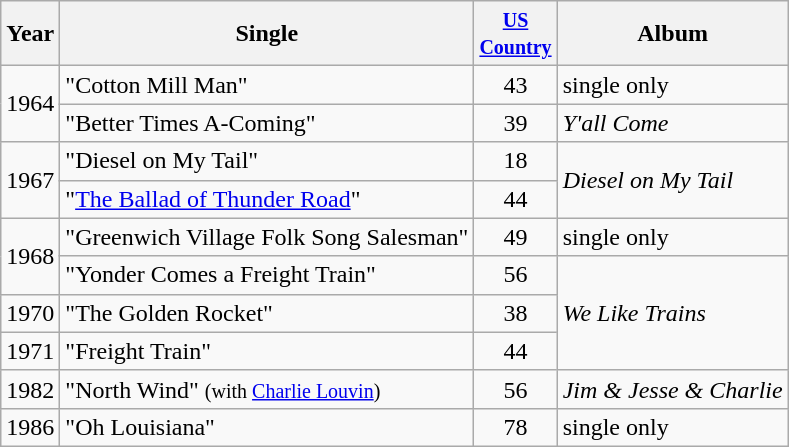<table class="wikitable">
<tr>
<th>Year</th>
<th>Single</th>
<th width="45"><small><a href='#'>US Country</a></small></th>
<th>Album</th>
</tr>
<tr>
<td rowspan="2">1964</td>
<td>"Cotton Mill Man"</td>
<td align="center">43</td>
<td>single only</td>
</tr>
<tr>
<td>"Better Times A-Coming"</td>
<td align="center">39</td>
<td><em>Y'all Come</em></td>
</tr>
<tr>
<td rowspan="2">1967</td>
<td>"Diesel on My Tail"</td>
<td align="center">18</td>
<td rowspan="2"><em>Diesel on My Tail</em></td>
</tr>
<tr>
<td>"<a href='#'>The Ballad of Thunder Road</a>"</td>
<td align="center">44</td>
</tr>
<tr>
<td rowspan="2">1968</td>
<td>"Greenwich Village Folk Song Salesman"</td>
<td align="center">49</td>
<td>single only</td>
</tr>
<tr>
<td>"Yonder Comes a Freight Train"</td>
<td align="center">56</td>
<td rowspan="3"><em>We Like Trains</em></td>
</tr>
<tr>
<td>1970</td>
<td>"The Golden Rocket"</td>
<td align="center">38</td>
</tr>
<tr>
<td>1971</td>
<td>"Freight Train"</td>
<td align="center">44</td>
</tr>
<tr>
<td>1982</td>
<td>"North Wind" <small>(with <a href='#'>Charlie Louvin</a>)</small></td>
<td align="center">56</td>
<td><em>Jim & Jesse & Charlie</em></td>
</tr>
<tr>
<td>1986</td>
<td>"Oh Louisiana"</td>
<td align="center">78</td>
<td>single only</td>
</tr>
</table>
